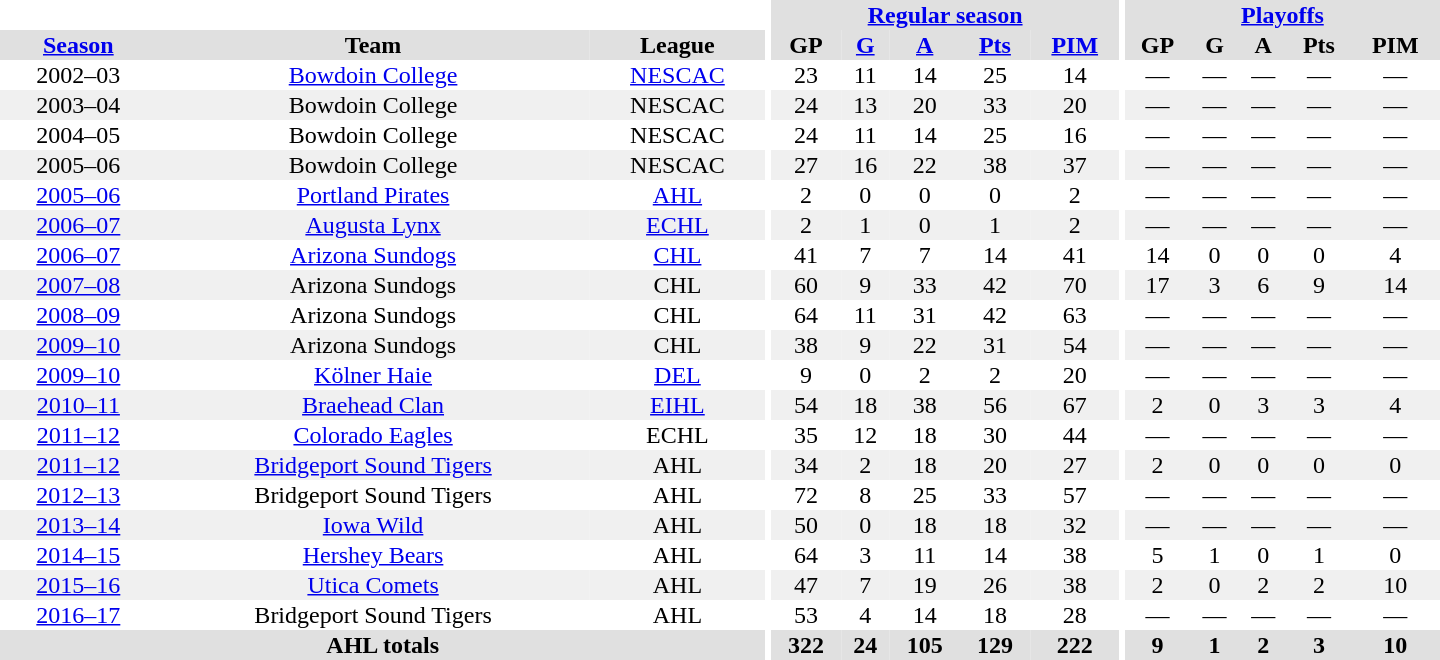<table border="0" cellpadding="1" cellspacing="0" style="text-align:center; width:60em">
<tr bgcolor="#e0e0e0">
<th colspan="3" bgcolor="#ffffff"></th>
<th rowspan="99" bgcolor="#ffffff"></th>
<th colspan="5"><a href='#'>Regular season</a></th>
<th rowspan="99" bgcolor="#ffffff"></th>
<th colspan="5"><a href='#'>Playoffs</a></th>
</tr>
<tr bgcolor="#e0e0e0">
<th><a href='#'>Season</a></th>
<th>Team</th>
<th>League</th>
<th>GP</th>
<th><a href='#'>G</a></th>
<th><a href='#'>A</a></th>
<th><a href='#'>Pts</a></th>
<th><a href='#'>PIM</a></th>
<th>GP</th>
<th>G</th>
<th>A</th>
<th>Pts</th>
<th>PIM</th>
</tr>
<tr>
<td>2002–03</td>
<td><a href='#'>Bowdoin College</a></td>
<td><a href='#'>NESCAC</a></td>
<td>23</td>
<td>11</td>
<td>14</td>
<td>25</td>
<td>14</td>
<td>—</td>
<td>—</td>
<td>—</td>
<td>—</td>
<td>—</td>
</tr>
<tr bgcolor="#f0f0f0">
<td>2003–04</td>
<td>Bowdoin College</td>
<td>NESCAC</td>
<td>24</td>
<td>13</td>
<td>20</td>
<td>33</td>
<td>20</td>
<td>—</td>
<td>—</td>
<td>—</td>
<td>—</td>
<td>—</td>
</tr>
<tr>
<td>2004–05</td>
<td>Bowdoin College</td>
<td>NESCAC</td>
<td>24</td>
<td>11</td>
<td>14</td>
<td>25</td>
<td>16</td>
<td>—</td>
<td>—</td>
<td>—</td>
<td>—</td>
<td>—</td>
</tr>
<tr bgcolor="#f0f0f0">
<td>2005–06</td>
<td>Bowdoin College</td>
<td>NESCAC</td>
<td>27</td>
<td>16</td>
<td>22</td>
<td>38</td>
<td>37</td>
<td>—</td>
<td>—</td>
<td>—</td>
<td>—</td>
<td>—</td>
</tr>
<tr>
<td><a href='#'>2005–06</a></td>
<td><a href='#'>Portland Pirates</a></td>
<td><a href='#'>AHL</a></td>
<td>2</td>
<td>0</td>
<td>0</td>
<td>0</td>
<td>2</td>
<td>—</td>
<td>—</td>
<td>—</td>
<td>—</td>
<td>—</td>
</tr>
<tr bgcolor="#f0f0f0">
<td><a href='#'>2006–07</a></td>
<td><a href='#'>Augusta Lynx</a></td>
<td><a href='#'>ECHL</a></td>
<td>2</td>
<td>1</td>
<td>0</td>
<td>1</td>
<td>2</td>
<td>—</td>
<td>—</td>
<td>—</td>
<td>—</td>
<td>—</td>
</tr>
<tr>
<td><a href='#'>2006–07</a></td>
<td><a href='#'>Arizona Sundogs</a></td>
<td><a href='#'>CHL</a></td>
<td>41</td>
<td>7</td>
<td>7</td>
<td>14</td>
<td>41</td>
<td>14</td>
<td>0</td>
<td>0</td>
<td>0</td>
<td>4</td>
</tr>
<tr bgcolor="#f0f0f0">
<td><a href='#'>2007–08</a></td>
<td>Arizona Sundogs</td>
<td>CHL</td>
<td>60</td>
<td>9</td>
<td>33</td>
<td>42</td>
<td>70</td>
<td>17</td>
<td>3</td>
<td>6</td>
<td>9</td>
<td>14</td>
</tr>
<tr>
<td><a href='#'>2008–09</a></td>
<td>Arizona Sundogs</td>
<td>CHL</td>
<td>64</td>
<td>11</td>
<td>31</td>
<td>42</td>
<td>63</td>
<td>—</td>
<td>—</td>
<td>—</td>
<td>—</td>
<td>—</td>
</tr>
<tr bgcolor="#f0f0f0">
<td><a href='#'>2009–10</a></td>
<td>Arizona Sundogs</td>
<td>CHL</td>
<td>38</td>
<td>9</td>
<td>22</td>
<td>31</td>
<td>54</td>
<td>—</td>
<td>—</td>
<td>—</td>
<td>—</td>
<td>—</td>
</tr>
<tr>
<td><a href='#'>2009–10</a></td>
<td><a href='#'>Kölner Haie</a></td>
<td><a href='#'>DEL</a></td>
<td>9</td>
<td>0</td>
<td>2</td>
<td>2</td>
<td>20</td>
<td>—</td>
<td>—</td>
<td>—</td>
<td>—</td>
<td>—</td>
</tr>
<tr bgcolor="#f0f0f0">
<td><a href='#'>2010–11</a></td>
<td><a href='#'>Braehead Clan</a></td>
<td><a href='#'>EIHL</a></td>
<td>54</td>
<td>18</td>
<td>38</td>
<td>56</td>
<td>67</td>
<td>2</td>
<td>0</td>
<td>3</td>
<td>3</td>
<td>4</td>
</tr>
<tr>
<td><a href='#'>2011–12</a></td>
<td><a href='#'>Colorado Eagles</a></td>
<td>ECHL</td>
<td>35</td>
<td>12</td>
<td>18</td>
<td>30</td>
<td>44</td>
<td>—</td>
<td>—</td>
<td>—</td>
<td>—</td>
<td>—</td>
</tr>
<tr bgcolor="#f0f0f0">
<td><a href='#'>2011–12</a></td>
<td><a href='#'>Bridgeport Sound Tigers</a></td>
<td>AHL</td>
<td>34</td>
<td>2</td>
<td>18</td>
<td>20</td>
<td>27</td>
<td>2</td>
<td>0</td>
<td>0</td>
<td>0</td>
<td>0</td>
</tr>
<tr>
<td><a href='#'>2012–13</a></td>
<td>Bridgeport Sound Tigers</td>
<td>AHL</td>
<td>72</td>
<td>8</td>
<td>25</td>
<td>33</td>
<td>57</td>
<td>—</td>
<td>—</td>
<td>—</td>
<td>—</td>
<td>—</td>
</tr>
<tr bgcolor="#f0f0f0">
<td><a href='#'>2013–14</a></td>
<td><a href='#'>Iowa Wild</a></td>
<td>AHL</td>
<td>50</td>
<td>0</td>
<td>18</td>
<td>18</td>
<td>32</td>
<td>—</td>
<td>—</td>
<td>—</td>
<td>—</td>
<td>—</td>
</tr>
<tr>
<td><a href='#'>2014–15</a></td>
<td><a href='#'>Hershey Bears</a></td>
<td>AHL</td>
<td>64</td>
<td>3</td>
<td>11</td>
<td>14</td>
<td>38</td>
<td>5</td>
<td>1</td>
<td>0</td>
<td>1</td>
<td>0</td>
</tr>
<tr bgcolor="#f0f0f0">
<td><a href='#'>2015–16</a></td>
<td><a href='#'>Utica Comets</a></td>
<td>AHL</td>
<td>47</td>
<td>7</td>
<td>19</td>
<td>26</td>
<td>38</td>
<td>2</td>
<td>0</td>
<td>2</td>
<td>2</td>
<td>10</td>
</tr>
<tr>
<td><a href='#'>2016–17</a></td>
<td>Bridgeport Sound Tigers</td>
<td>AHL</td>
<td>53</td>
<td>4</td>
<td>14</td>
<td>18</td>
<td>28</td>
<td>—</td>
<td>—</td>
<td>—</td>
<td>—</td>
<td>—</td>
</tr>
<tr bgcolor="#e0e0e0">
<th colspan="3">AHL totals</th>
<th>322</th>
<th>24</th>
<th>105</th>
<th>129</th>
<th>222</th>
<th>9</th>
<th>1</th>
<th>2</th>
<th>3</th>
<th>10</th>
</tr>
</table>
